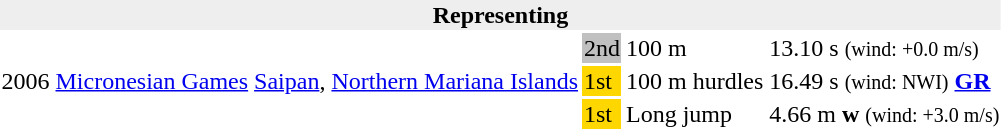<table>
<tr>
<th bgcolor="#eeeeee" colspan="6">Representing </th>
</tr>
<tr>
<td rowspan=3>2006</td>
<td rowspan=3><a href='#'>Micronesian Games</a></td>
<td rowspan=3><a href='#'>Saipan</a>, <a href='#'>Northern Mariana Islands</a></td>
<td bgcolor=silver>2nd</td>
<td>100 m</td>
<td>13.10 s <small>(wind: +0.0 m/s)</small></td>
</tr>
<tr>
<td bgcolor=gold>1st</td>
<td>100 m hurdles</td>
<td>16.49 s <small>(wind: NWI)</small> <strong><a href='#'>GR</a></strong></td>
</tr>
<tr>
<td bgcolor=gold>1st</td>
<td>Long jump</td>
<td>4.66 m <strong>w</strong> <small>(wind: +3.0 m/s)</small></td>
</tr>
</table>
